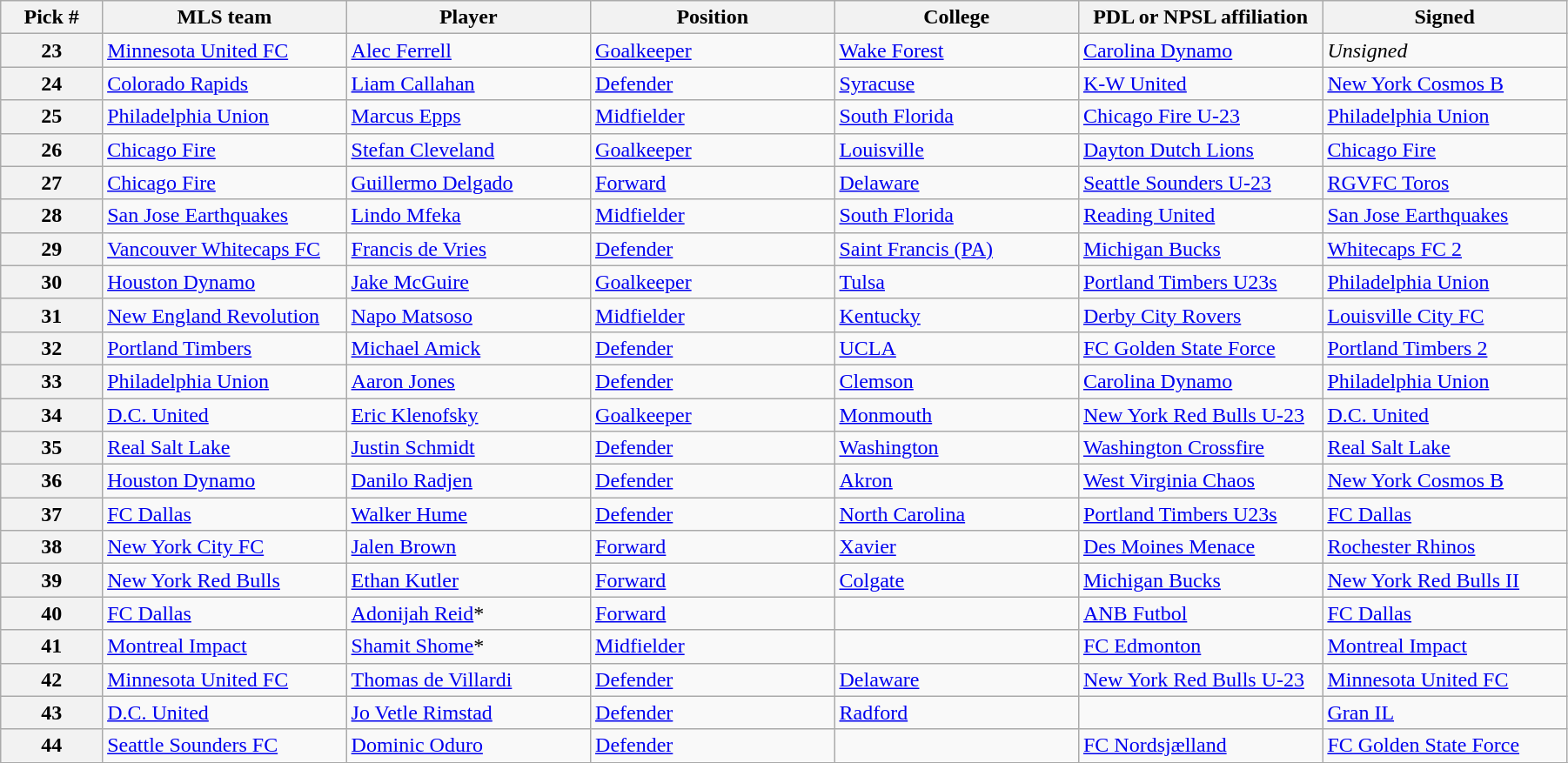<table class="wikitable sortable" style="width:95%">
<tr>
<th width=5%>Pick #</th>
<th width=12%>MLS team</th>
<th width=12%>Player</th>
<th width=12%>Position</th>
<th width=12%>College</th>
<th width=12%>PDL or NPSL affiliation</th>
<th width=12%>Signed</th>
</tr>
<tr>
<th>23</th>
<td><a href='#'>Minnesota United FC</a></td>
<td> <a href='#'>Alec Ferrell</a></td>
<td><a href='#'>Goalkeeper</a></td>
<td><a href='#'>Wake Forest</a></td>
<td><a href='#'>Carolina Dynamo</a></td>
<td><em>Unsigned</em></td>
</tr>
<tr>
<th>24</th>
<td><a href='#'>Colorado Rapids</a></td>
<td> <a href='#'>Liam Callahan</a></td>
<td><a href='#'>Defender</a></td>
<td><a href='#'>Syracuse</a></td>
<td><a href='#'>K-W United</a></td>
<td> <a href='#'>New York Cosmos B</a></td>
</tr>
<tr>
<th>25</th>
<td><a href='#'>Philadelphia Union</a></td>
<td> <a href='#'>Marcus Epps</a></td>
<td><a href='#'>Midfielder</a></td>
<td><a href='#'>South Florida</a></td>
<td><a href='#'>Chicago Fire U-23</a></td>
<td> <a href='#'>Philadelphia Union</a></td>
</tr>
<tr>
<th>26</th>
<td><a href='#'>Chicago Fire</a></td>
<td> <a href='#'>Stefan Cleveland</a></td>
<td><a href='#'>Goalkeeper</a></td>
<td><a href='#'>Louisville</a></td>
<td><a href='#'>Dayton Dutch Lions</a></td>
<td> <a href='#'>Chicago Fire</a></td>
</tr>
<tr>
<th>27</th>
<td><a href='#'>Chicago Fire</a></td>
<td> <a href='#'>Guillermo Delgado</a></td>
<td><a href='#'>Forward</a></td>
<td><a href='#'>Delaware</a></td>
<td><a href='#'>Seattle Sounders U-23</a></td>
<td> <a href='#'>RGVFC Toros</a></td>
</tr>
<tr>
<th>28</th>
<td><a href='#'>San Jose Earthquakes</a></td>
<td> <a href='#'>Lindo Mfeka</a></td>
<td><a href='#'>Midfielder</a></td>
<td><a href='#'>South Florida</a></td>
<td><a href='#'>Reading United</a></td>
<td> <a href='#'>San Jose Earthquakes</a></td>
</tr>
<tr>
<th>29</th>
<td><a href='#'>Vancouver Whitecaps FC</a></td>
<td> <a href='#'>Francis de Vries</a></td>
<td><a href='#'>Defender</a></td>
<td><a href='#'>Saint Francis (PA)</a></td>
<td><a href='#'>Michigan Bucks</a></td>
<td> <a href='#'>Whitecaps FC 2</a></td>
</tr>
<tr>
<th>30</th>
<td><a href='#'>Houston Dynamo</a></td>
<td> <a href='#'>Jake McGuire</a></td>
<td><a href='#'>Goalkeeper</a></td>
<td><a href='#'>Tulsa</a></td>
<td><a href='#'>Portland Timbers U23s</a></td>
<td> <a href='#'>Philadelphia Union</a></td>
</tr>
<tr>
<th>31</th>
<td><a href='#'>New England Revolution</a></td>
<td> <a href='#'>Napo Matsoso</a></td>
<td><a href='#'>Midfielder</a></td>
<td><a href='#'>Kentucky</a></td>
<td><a href='#'>Derby City Rovers</a></td>
<td> <a href='#'>Louisville City FC</a></td>
</tr>
<tr>
<th>32</th>
<td><a href='#'>Portland Timbers</a></td>
<td> <a href='#'>Michael Amick</a></td>
<td><a href='#'>Defender</a></td>
<td><a href='#'>UCLA</a></td>
<td><a href='#'>FC Golden State Force</a></td>
<td> <a href='#'>Portland Timbers 2</a></td>
</tr>
<tr>
<th>33</th>
<td><a href='#'>Philadelphia Union</a></td>
<td> <a href='#'>Aaron Jones</a></td>
<td><a href='#'>Defender</a></td>
<td><a href='#'>Clemson</a></td>
<td><a href='#'>Carolina Dynamo</a></td>
<td> <a href='#'>Philadelphia Union</a></td>
</tr>
<tr>
<th>34</th>
<td><a href='#'>D.C. United</a></td>
<td> <a href='#'>Eric Klenofsky</a></td>
<td><a href='#'>Goalkeeper</a></td>
<td><a href='#'>Monmouth</a></td>
<td><a href='#'>New York Red Bulls U-23</a></td>
<td> <a href='#'>D.C. United</a></td>
</tr>
<tr>
<th>35</th>
<td><a href='#'>Real Salt Lake</a></td>
<td> <a href='#'>Justin Schmidt</a></td>
<td><a href='#'>Defender</a></td>
<td><a href='#'>Washington</a></td>
<td><a href='#'>Washington Crossfire</a></td>
<td> <a href='#'>Real Salt Lake</a></td>
</tr>
<tr>
<th>36</th>
<td><a href='#'>Houston Dynamo</a></td>
<td> <a href='#'>Danilo Radjen</a></td>
<td><a href='#'>Defender</a></td>
<td><a href='#'>Akron</a></td>
<td><a href='#'>West Virginia Chaos</a></td>
<td> <a href='#'>New York Cosmos B</a></td>
</tr>
<tr>
<th>37</th>
<td><a href='#'>FC Dallas</a></td>
<td> <a href='#'>Walker Hume</a></td>
<td><a href='#'>Defender</a></td>
<td><a href='#'>North Carolina</a></td>
<td><a href='#'>Portland Timbers U23s</a></td>
<td> <a href='#'>FC Dallas</a></td>
</tr>
<tr>
<th>38</th>
<td><a href='#'>New York City FC</a></td>
<td> <a href='#'>Jalen Brown</a></td>
<td><a href='#'>Forward</a></td>
<td><a href='#'>Xavier</a></td>
<td><a href='#'>Des Moines Menace</a></td>
<td> <a href='#'>Rochester Rhinos</a></td>
</tr>
<tr>
<th>39</th>
<td><a href='#'>New York Red Bulls</a></td>
<td> <a href='#'>Ethan Kutler</a></td>
<td><a href='#'>Forward</a></td>
<td><a href='#'>Colgate</a></td>
<td><a href='#'>Michigan Bucks</a></td>
<td> <a href='#'>New York Red Bulls II</a></td>
</tr>
<tr>
<th>40</th>
<td><a href='#'>FC Dallas</a></td>
<td> <a href='#'>Adonijah Reid</a>*</td>
<td><a href='#'>Forward</a></td>
<td></td>
<td><a href='#'>ANB Futbol</a></td>
<td> <a href='#'>FC Dallas</a></td>
</tr>
<tr>
<th>41</th>
<td><a href='#'>Montreal Impact</a></td>
<td> <a href='#'>Shamit Shome</a>*</td>
<td><a href='#'>Midfielder</a></td>
<td></td>
<td><a href='#'>FC Edmonton</a></td>
<td> <a href='#'>Montreal Impact</a></td>
</tr>
<tr>
<th>42</th>
<td><a href='#'>Minnesota United FC</a></td>
<td> <a href='#'>Thomas de Villardi</a></td>
<td><a href='#'>Defender</a></td>
<td><a href='#'>Delaware</a></td>
<td><a href='#'>New York Red Bulls U-23</a></td>
<td> <a href='#'>Minnesota United FC</a></td>
</tr>
<tr>
<th>43</th>
<td><a href='#'>D.C. United</a></td>
<td> <a href='#'>Jo Vetle Rimstad</a></td>
<td><a href='#'>Defender</a></td>
<td><a href='#'>Radford</a></td>
<td></td>
<td> <a href='#'>Gran IL</a></td>
</tr>
<tr>
<th>44</th>
<td><a href='#'>Seattle Sounders FC</a></td>
<td> <a href='#'>Dominic Oduro</a></td>
<td><a href='#'>Defender</a></td>
<td></td>
<td><a href='#'>FC Nordsjælland</a></td>
<td> <a href='#'>FC Golden State Force</a></td>
</tr>
<tr>
</tr>
</table>
